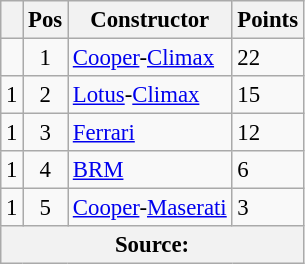<table class="wikitable" style="font-size: 95%;">
<tr>
<th></th>
<th>Pos</th>
<th>Constructor</th>
<th>Points</th>
</tr>
<tr>
<td align="left"></td>
<td align="center">1</td>
<td> <a href='#'>Cooper</a>-<a href='#'>Climax</a></td>
<td align=left>22</td>
</tr>
<tr>
<td align="left"> 1</td>
<td align="center">2</td>
<td> <a href='#'>Lotus</a>-<a href='#'>Climax</a></td>
<td align=left>15</td>
</tr>
<tr>
<td align="left"> 1</td>
<td align="center">3</td>
<td> <a href='#'>Ferrari</a></td>
<td align=left>12</td>
</tr>
<tr>
<td align="left"> 1</td>
<td align="center">4</td>
<td> <a href='#'>BRM</a></td>
<td align=left>6</td>
</tr>
<tr>
<td align="left"> 1</td>
<td align="center">5</td>
<td> <a href='#'>Cooper</a>-<a href='#'>Maserati</a></td>
<td align=left>3</td>
</tr>
<tr>
<th colspan=4>Source: </th>
</tr>
</table>
